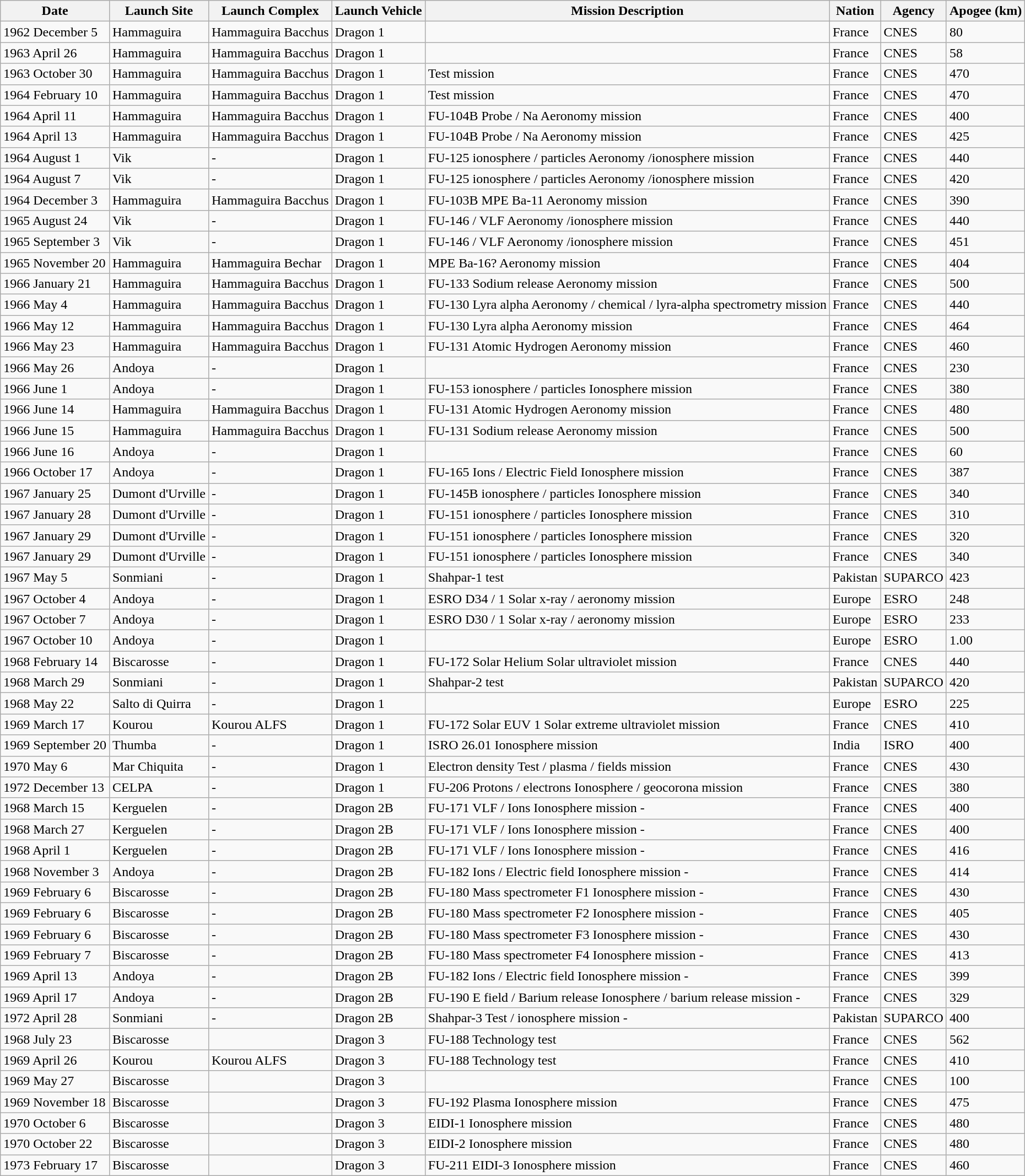<table class="wikitable sortable collapsible collapsed">
<tr>
<th>Date</th>
<th>Launch Site</th>
<th>Launch Complex</th>
<th>Launch Vehicle</th>
<th>Mission Description</th>
<th>Nation</th>
<th>Agency</th>
<th>Apogee (km)</th>
</tr>
<tr>
<td>1962 December 5</td>
<td>Hammaguira</td>
<td>Hammaguira Bacchus</td>
<td>Dragon 1</td>
<td></td>
<td>France</td>
<td>CNES</td>
<td>80</td>
</tr>
<tr>
<td>1963 April 26</td>
<td>Hammaguira</td>
<td>Hammaguira Bacchus</td>
<td>Dragon 1</td>
<td></td>
<td>France</td>
<td>CNES</td>
<td>58</td>
</tr>
<tr>
<td>1963 October 30</td>
<td>Hammaguira</td>
<td>Hammaguira Bacchus</td>
<td>Dragon 1</td>
<td>Test mission</td>
<td>France</td>
<td>CNES</td>
<td>470</td>
</tr>
<tr>
<td>1964 February 10</td>
<td>Hammaguira</td>
<td>Hammaguira Bacchus</td>
<td>Dragon 1</td>
<td>Test mission</td>
<td>France</td>
<td>CNES</td>
<td>470</td>
</tr>
<tr>
<td>1964 April 11</td>
<td>Hammaguira</td>
<td>Hammaguira Bacchus</td>
<td>Dragon 1</td>
<td>FU-104B Probe / Na Aeronomy mission</td>
<td>France</td>
<td>CNES</td>
<td>400</td>
</tr>
<tr>
<td>1964 April 13</td>
<td>Hammaguira</td>
<td>Hammaguira Bacchus</td>
<td>Dragon 1</td>
<td>FU-104B Probe / Na Aeronomy mission</td>
<td>France</td>
<td>CNES</td>
<td>425</td>
</tr>
<tr>
<td>1964 August 1</td>
<td>Vik</td>
<td>-</td>
<td>Dragon 1</td>
<td>FU-125 ionosphere / particles Aeronomy /ionosphere mission</td>
<td>France</td>
<td>CNES</td>
<td>440</td>
</tr>
<tr>
<td>1964 August 7</td>
<td>Vik</td>
<td>-</td>
<td>Dragon 1</td>
<td>FU-125 ionosphere / particles Aeronomy /ionosphere mission</td>
<td>France</td>
<td>CNES</td>
<td>420</td>
</tr>
<tr>
<td>1964 December 3</td>
<td>Hammaguira</td>
<td>Hammaguira Bacchus</td>
<td>Dragon 1</td>
<td>FU-103B MPE Ba-11 Aeronomy mission</td>
<td>France</td>
<td>CNES</td>
<td>390</td>
</tr>
<tr>
<td>1965 August 24</td>
<td>Vik</td>
<td>-</td>
<td>Dragon 1</td>
<td>FU-146 / VLF Aeronomy /ionosphere mission</td>
<td>France</td>
<td>CNES</td>
<td>440</td>
</tr>
<tr>
<td>1965 September 3</td>
<td>Vik</td>
<td>-</td>
<td>Dragon 1</td>
<td>FU-146 / VLF Aeronomy /ionosphere mission</td>
<td>France</td>
<td>CNES</td>
<td>451</td>
</tr>
<tr>
<td>1965 November 20</td>
<td>Hammaguira</td>
<td>Hammaguira Bechar</td>
<td>Dragon 1</td>
<td>MPE Ba-16? Aeronomy mission</td>
<td>France</td>
<td>CNES</td>
<td>404</td>
</tr>
<tr>
<td>1966 January 21</td>
<td>Hammaguira</td>
<td>Hammaguira Bacchus</td>
<td>Dragon 1</td>
<td>FU-133 Sodium release Aeronomy mission</td>
<td>France</td>
<td>CNES</td>
<td>500</td>
</tr>
<tr>
<td>1966 May 4</td>
<td>Hammaguira</td>
<td>Hammaguira Bacchus</td>
<td>Dragon 1</td>
<td>FU-130 Lyra alpha Aeronomy / chemical / lyra-alpha spectrometry mission</td>
<td>France</td>
<td>CNES</td>
<td>440</td>
</tr>
<tr>
<td>1966 May 12</td>
<td>Hammaguira</td>
<td>Hammaguira Bacchus</td>
<td>Dragon 1</td>
<td>FU-130 Lyra alpha Aeronomy mission</td>
<td>France</td>
<td>CNES</td>
<td>464</td>
</tr>
<tr>
<td>1966 May 23</td>
<td>Hammaguira</td>
<td>Hammaguira Bacchus</td>
<td>Dragon 1</td>
<td>FU-131 Atomic Hydrogen Aeronomy mission</td>
<td>France</td>
<td>CNES</td>
<td>460</td>
</tr>
<tr>
<td>1966 May 26</td>
<td>Andoya</td>
<td>-</td>
<td>Dragon 1</td>
<td></td>
<td>France</td>
<td>CNES</td>
<td>230</td>
</tr>
<tr>
<td>1966 June 1</td>
<td>Andoya</td>
<td>-</td>
<td>Dragon 1</td>
<td>FU-153 ionosphere / particles Ionosphere mission</td>
<td>France</td>
<td>CNES</td>
<td>380</td>
</tr>
<tr>
<td>1966 June 14</td>
<td>Hammaguira</td>
<td>Hammaguira Bacchus</td>
<td>Dragon 1</td>
<td>FU-131 Atomic Hydrogen Aeronomy mission</td>
<td>France</td>
<td>CNES</td>
<td>480</td>
</tr>
<tr>
<td>1966 June 15</td>
<td>Hammaguira</td>
<td>Hammaguira Bacchus</td>
<td>Dragon 1</td>
<td>FU-131 Sodium release Aeronomy mission</td>
<td>France</td>
<td>CNES</td>
<td>500</td>
</tr>
<tr>
<td>1966 June 16</td>
<td>Andoya</td>
<td>-</td>
<td>Dragon 1</td>
<td></td>
<td>France</td>
<td>CNES</td>
<td>60</td>
</tr>
<tr>
<td>1966 October 17</td>
<td>Andoya</td>
<td>-</td>
<td>Dragon 1</td>
<td>FU-165 Ions / Electric Field Ionosphere mission</td>
<td>France</td>
<td>CNES</td>
<td>387</td>
</tr>
<tr>
<td>1967 January 25</td>
<td>Dumont d'Urville</td>
<td>-</td>
<td>Dragon 1</td>
<td>FU-145B ionosphere / particles Ionosphere mission</td>
<td>France</td>
<td>CNES</td>
<td>340</td>
</tr>
<tr>
<td>1967 January 28</td>
<td>Dumont d'Urville</td>
<td>-</td>
<td>Dragon 1</td>
<td>FU-151 ionosphere / particles Ionosphere mission</td>
<td>France</td>
<td>CNES</td>
<td>310</td>
</tr>
<tr>
<td>1967 January 29</td>
<td>Dumont d'Urville</td>
<td>-</td>
<td>Dragon 1</td>
<td>FU-151 ionosphere / particles Ionosphere mission</td>
<td>France</td>
<td>CNES</td>
<td>320</td>
</tr>
<tr>
<td>1967 January 29</td>
<td>Dumont d'Urville</td>
<td>-</td>
<td>Dragon 1</td>
<td>FU-151 ionosphere / particles Ionosphere mission</td>
<td>France</td>
<td>CNES</td>
<td>340</td>
</tr>
<tr>
<td>1967 May 5</td>
<td>Sonmiani</td>
<td>-</td>
<td>Dragon 1</td>
<td>Shahpar-1 test</td>
<td>Pakistan</td>
<td>SUPARCO</td>
<td>423</td>
</tr>
<tr>
<td>1967 October 4</td>
<td>Andoya</td>
<td>-</td>
<td>Dragon 1</td>
<td>ESRO D34 / 1 Solar x-ray / aeronomy mission</td>
<td>Europe</td>
<td>ESRO</td>
<td>248</td>
</tr>
<tr>
<td>1967 October 7</td>
<td>Andoya</td>
<td>-</td>
<td>Dragon 1</td>
<td>ESRO D30 / 1 Solar x-ray / aeronomy mission</td>
<td>Europe</td>
<td>ESRO</td>
<td>233</td>
</tr>
<tr>
<td>1967 October 10</td>
<td>Andoya</td>
<td>-</td>
<td>Dragon 1</td>
<td></td>
<td>Europe</td>
<td>ESRO</td>
<td>1.00</td>
</tr>
<tr>
<td>1968 February 14</td>
<td>Biscarosse</td>
<td>-</td>
<td>Dragon 1</td>
<td>FU-172 Solar Helium Solar ultraviolet mission</td>
<td>France</td>
<td>CNES</td>
<td>440</td>
</tr>
<tr>
<td>1968 March 29</td>
<td>Sonmiani</td>
<td>-</td>
<td>Dragon 1</td>
<td>Shahpar-2 test</td>
<td>Pakistan</td>
<td>SUPARCO</td>
<td>420</td>
</tr>
<tr>
<td>1968 May 22</td>
<td>Salto di Quirra</td>
<td>-</td>
<td>Dragon 1</td>
<td></td>
<td>Europe</td>
<td>ESRO</td>
<td>225</td>
</tr>
<tr>
<td>1969 March 17</td>
<td>Kourou</td>
<td>Kourou ALFS</td>
<td>Dragon 1</td>
<td>FU-172 Solar EUV 1 Solar extreme ultraviolet mission</td>
<td>France</td>
<td>CNES</td>
<td>410</td>
</tr>
<tr>
<td>1969 September 20</td>
<td>Thumba</td>
<td>-</td>
<td>Dragon 1</td>
<td>ISRO 26.01 Ionosphere mission</td>
<td>India</td>
<td>ISRO</td>
<td>400</td>
</tr>
<tr>
<td>1970 May 6</td>
<td>Mar Chiquita</td>
<td>-</td>
<td>Dragon 1</td>
<td>Electron density Test / plasma / fields mission</td>
<td>France</td>
<td>CNES</td>
<td>430</td>
</tr>
<tr>
<td>1972 December 13</td>
<td>CELPA</td>
<td>-</td>
<td>Dragon 1</td>
<td>FU-206 Protons / electrons Ionosphere / geocorona mission</td>
<td>France</td>
<td>CNES</td>
<td>380</td>
</tr>
<tr>
<td>1968 March 15</td>
<td>Kerguelen</td>
<td>-</td>
<td>Dragon 2B</td>
<td>FU-171 VLF / Ions Ionosphere mission -</td>
<td>France</td>
<td>CNES</td>
<td>400</td>
</tr>
<tr>
<td>1968 March 27</td>
<td>Kerguelen</td>
<td>-</td>
<td>Dragon 2B</td>
<td>FU-171 VLF / Ions Ionosphere mission -</td>
<td>France</td>
<td>CNES</td>
<td>400</td>
</tr>
<tr>
<td>1968 April 1</td>
<td>Kerguelen</td>
<td>-</td>
<td>Dragon 2B</td>
<td>FU-171 VLF / Ions Ionosphere mission -</td>
<td>France</td>
<td>CNES</td>
<td>416</td>
</tr>
<tr>
<td>1968 November 3</td>
<td>Andoya</td>
<td>-</td>
<td>Dragon 2B</td>
<td>FU-182 Ions / Electric field Ionosphere mission -</td>
<td>France</td>
<td>CNES</td>
<td>414</td>
</tr>
<tr>
<td>1969 February 6</td>
<td>Biscarosse</td>
<td>-</td>
<td>Dragon 2B</td>
<td>FU-180 Mass spectrometer F1 Ionosphere mission -</td>
<td>France</td>
<td>CNES</td>
<td>430</td>
</tr>
<tr>
<td>1969 February 6</td>
<td>Biscarosse</td>
<td>-</td>
<td>Dragon 2B</td>
<td>FU-180 Mass spectrometer F2 Ionosphere mission -</td>
<td>France</td>
<td>CNES</td>
<td>405</td>
</tr>
<tr>
<td>1969 February 6</td>
<td>Biscarosse</td>
<td>-</td>
<td>Dragon 2B</td>
<td>FU-180 Mass spectrometer F3 Ionosphere mission -</td>
<td>France</td>
<td>CNES</td>
<td>430</td>
</tr>
<tr>
<td>1969 February 7</td>
<td>Biscarosse</td>
<td>-</td>
<td>Dragon 2B</td>
<td>FU-180 Mass spectrometer F4 Ionosphere mission -</td>
<td>France</td>
<td>CNES</td>
<td>413</td>
</tr>
<tr>
<td>1969 April 13</td>
<td>Andoya</td>
<td>-</td>
<td>Dragon 2B</td>
<td>FU-182 Ions / Electric field Ionosphere mission -</td>
<td>France</td>
<td>CNES</td>
<td>399</td>
</tr>
<tr>
<td>1969 April 17</td>
<td>Andoya</td>
<td>-</td>
<td>Dragon 2B</td>
<td>FU-190 E field / Barium release Ionosphere / barium release mission -</td>
<td>France</td>
<td>CNES</td>
<td>329</td>
</tr>
<tr>
<td>1972 April 28</td>
<td>Sonmiani</td>
<td>-</td>
<td>Dragon 2B</td>
<td>Shahpar-3 Test / ionosphere mission -</td>
<td>Pakistan</td>
<td>SUPARCO</td>
<td>400</td>
</tr>
<tr>
<td>1968 July 23</td>
<td>Biscarosse</td>
<td></td>
<td>Dragon 3</td>
<td>FU-188 Technology test</td>
<td>France</td>
<td>CNES</td>
<td>562</td>
</tr>
<tr>
<td>1969 April 26</td>
<td>Kourou</td>
<td>Kourou ALFS</td>
<td>Dragon 3</td>
<td>FU-188 Technology test</td>
<td>France</td>
<td>CNES</td>
<td>410</td>
</tr>
<tr>
<td>1969 May 27</td>
<td>Biscarosse</td>
<td></td>
<td>Dragon 3</td>
<td></td>
<td>France</td>
<td>CNES</td>
<td>100</td>
</tr>
<tr>
<td>1969 November 18</td>
<td>Biscarosse</td>
<td></td>
<td>Dragon 3</td>
<td>FU-192 Plasma Ionosphere mission</td>
<td>France</td>
<td>CNES</td>
<td>475</td>
</tr>
<tr>
<td>1970 October 6</td>
<td>Biscarosse</td>
<td></td>
<td>Dragon 3</td>
<td>EIDI-1 Ionosphere mission</td>
<td>France</td>
<td>CNES</td>
<td>480</td>
</tr>
<tr>
<td>1970 October 22</td>
<td>Biscarosse</td>
<td></td>
<td>Dragon 3</td>
<td>EIDI-2 Ionosphere mission</td>
<td>France</td>
<td>CNES</td>
<td>480</td>
</tr>
<tr>
<td>1973 February 17</td>
<td>Biscarosse</td>
<td></td>
<td>Dragon 3</td>
<td>FU-211 EIDI-3 Ionosphere mission</td>
<td>France</td>
<td>CNES</td>
<td>460</td>
</tr>
</table>
